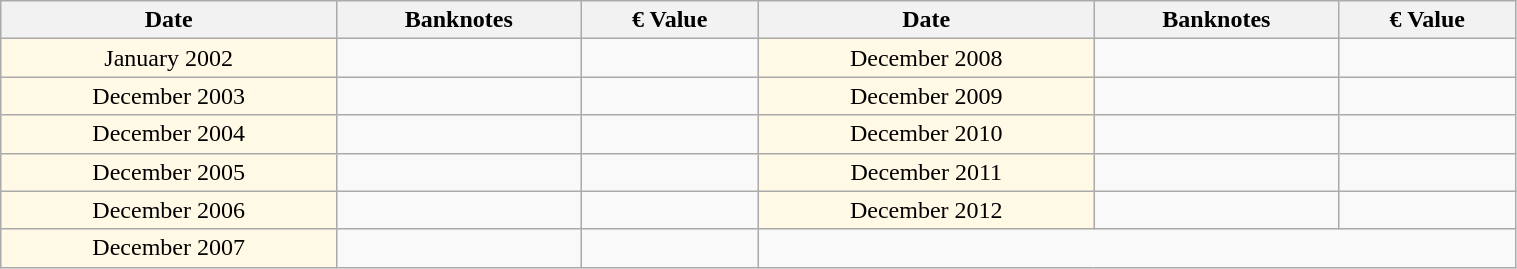<table class="wikitable" style="border-collapse:collapse" width="80%">
<tr>
<th scope="col">Date</th>
<th scope="col">Banknotes</th>
<th scope="col">€ Value</th>
<th scope="col">Date</th>
<th scope="col">Banknotes</th>
<th scope="col">€ Value</th>
</tr>
<tr align="center">
<td style="background-color:#FFF9E5;">January 2002</td>
<td></td>
<td></td>
<td style="background-color:#FFF9E5;">December 2008</td>
<td></td>
<td></td>
</tr>
<tr align="center">
<td style="background-color:#FFF9E5;">December 2003</td>
<td></td>
<td></td>
<td style="background-color:#FFF9E5;">December 2009</td>
<td></td>
<td></td>
</tr>
<tr align="center">
<td style="background-color:#FFF9E5;">December 2004</td>
<td></td>
<td></td>
<td style="background-color:#FFF9E5;">December 2010</td>
<td></td>
<td></td>
</tr>
<tr align="center">
<td style="background-color:#FFF9E5;">December 2005</td>
<td></td>
<td></td>
<td style="background-color:#FFF9E5;">December 2011</td>
<td></td>
<td></td>
</tr>
<tr align="center">
<td style="background-color:#FFF9E5;">December 2006</td>
<td></td>
<td></td>
<td style="background-color:#FFF9E5;">December 2012</td>
<td></td>
<td></td>
</tr>
<tr align="center">
<td style="background-color:#FFF9E5;">December 2007</td>
<td></td>
<td></td>
</tr>
</table>
